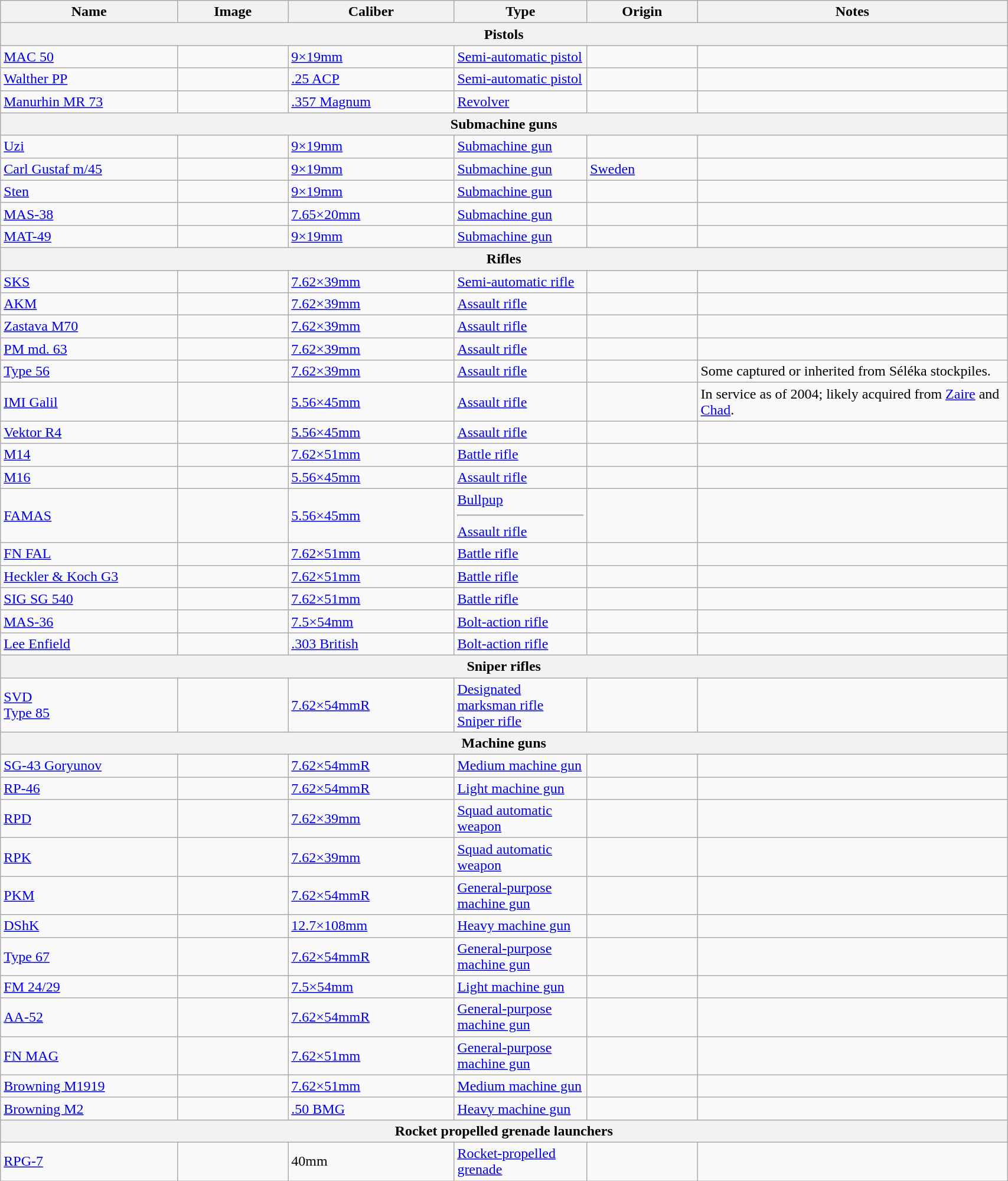<table class="wikitable" style="width:90%;">
<tr>
<th width=16%>Name</th>
<th width=10%>Image</th>
<th width=15%>Caliber</th>
<th width=12%>Type</th>
<th width=10%>Origin</th>
<th width=28%>Notes</th>
</tr>
<tr>
<th colspan="6">Pistols</th>
</tr>
<tr>
<td><a href='#'>MAC 50</a></td>
<td></td>
<td><a href='#'>9×19mm</a></td>
<td><a href='#'>Semi-automatic pistol</a></td>
<td></td>
<td></td>
</tr>
<tr>
<td><a href='#'>Walther PP</a></td>
<td></td>
<td><a href='#'>.25 ACP</a></td>
<td><a href='#'>Semi-automatic pistol</a></td>
<td></td>
<td></td>
</tr>
<tr>
<td><a href='#'>Manurhin MR 73</a></td>
<td></td>
<td><a href='#'>.357 Magnum</a></td>
<td><a href='#'>Revolver</a></td>
<td></td>
<td></td>
</tr>
<tr>
<th colspan="6">Submachine guns</th>
</tr>
<tr>
<td><a href='#'>Uzi</a></td>
<td></td>
<td><a href='#'>9×19mm</a></td>
<td><a href='#'>Submachine gun</a></td>
<td></td>
<td></td>
</tr>
<tr>
<td><a href='#'>Carl Gustaf m/45</a></td>
<td></td>
<td><a href='#'>9×19mm</a></td>
<td><a href='#'>Submachine gun</a></td>
<td> <a href='#'>Sweden</a></td>
<td></td>
</tr>
<tr>
<td><a href='#'>Sten</a></td>
<td></td>
<td><a href='#'>9×19mm</a></td>
<td><a href='#'>Submachine gun</a></td>
<td></td>
<td></td>
</tr>
<tr>
<td><a href='#'>MAS-38</a></td>
<td></td>
<td><a href='#'>7.65×20mm</a></td>
<td><a href='#'>Submachine gun</a></td>
<td></td>
<td></td>
</tr>
<tr>
<td><a href='#'>MAT-49</a></td>
<td></td>
<td><a href='#'>9×19mm</a></td>
<td><a href='#'>Submachine gun</a></td>
<td></td>
<td></td>
</tr>
<tr>
<th colspan="6">Rifles</th>
</tr>
<tr>
<td><a href='#'>SKS</a></td>
<td></td>
<td><a href='#'>7.62×39mm</a></td>
<td><a href='#'>Semi-automatic rifle</a></td>
<td></td>
<td></td>
</tr>
<tr>
<td><a href='#'>AKM</a></td>
<td></td>
<td><a href='#'>7.62×39mm</a></td>
<td><a href='#'>Assault rifle</a></td>
<td></td>
<td></td>
</tr>
<tr>
<td><a href='#'>Zastava M70</a></td>
<td></td>
<td><a href='#'>7.62×39mm</a></td>
<td><a href='#'>Assault rifle</a></td>
<td></td>
<td></td>
</tr>
<tr>
<td><a href='#'>PM md. 63</a></td>
<td></td>
<td><a href='#'>7.62×39mm</a></td>
<td><a href='#'>Assault rifle</a></td>
<td></td>
<td></td>
</tr>
<tr>
<td><a href='#'>Type 56</a></td>
<td></td>
<td><a href='#'>7.62×39mm</a></td>
<td><a href='#'>Assault rifle</a></td>
<td></td>
<td>Some captured or inherited from Séléka stockpiles.</td>
</tr>
<tr>
<td><a href='#'>IMI Galil</a></td>
<td></td>
<td><a href='#'>5.56×45mm</a></td>
<td><a href='#'>Assault rifle</a></td>
<td></td>
<td>In service as of 2004; likely acquired from <a href='#'>Zaire</a> and <a href='#'>Chad</a>.</td>
</tr>
<tr>
<td><a href='#'>Vektor R4</a></td>
<td></td>
<td><a href='#'>5.56×45mm</a></td>
<td><a href='#'>Assault rifle</a></td>
<td></td>
<td></td>
</tr>
<tr>
<td><a href='#'>M14</a></td>
<td></td>
<td><a href='#'>7.62×51mm</a></td>
<td><a href='#'>Battle rifle</a></td>
<td></td>
<td></td>
</tr>
<tr>
<td><a href='#'>M16</a></td>
<td></td>
<td><a href='#'>5.56×45mm</a></td>
<td><a href='#'>Assault rifle</a></td>
<td></td>
<td></td>
</tr>
<tr>
<td><a href='#'>FAMAS</a></td>
<td></td>
<td><a href='#'>5.56×45mm</a></td>
<td><a href='#'>Bullpup</a><hr><a href='#'>Assault rifle</a></td>
<td></td>
<td></td>
</tr>
<tr>
<td><a href='#'>FN FAL</a></td>
<td></td>
<td><a href='#'>7.62×51mm</a></td>
<td><a href='#'>Battle rifle</a></td>
<td></td>
<td></td>
</tr>
<tr>
<td><a href='#'>Heckler & Koch G3</a></td>
<td></td>
<td><a href='#'>7.62×51mm</a></td>
<td><a href='#'>Battle rifle</a></td>
<td></td>
<td></td>
</tr>
<tr>
<td><a href='#'>SIG SG 540</a></td>
<td></td>
<td><a href='#'>7.62×51mm</a></td>
<td><a href='#'>Battle rifle</a></td>
<td></td>
<td></td>
</tr>
<tr>
<td><a href='#'>MAS-36</a></td>
<td></td>
<td><a href='#'>7.5×54mm</a></td>
<td><a href='#'>Bolt-action rifle</a></td>
<td></td>
<td></td>
</tr>
<tr>
<td><a href='#'>Lee Enfield</a></td>
<td></td>
<td><a href='#'>.303 British</a></td>
<td><a href='#'>Bolt-action rifle</a></td>
<td></td>
<td></td>
</tr>
<tr>
<th colspan="6">Sniper rifles</th>
</tr>
<tr>
<td><a href='#'>SVD</a><br><a href='#'>Type 85</a></td>
<td></td>
<td><a href='#'>7.62×54mmR</a></td>
<td><a href='#'>Designated marksman rifle</a><br><a href='#'>Sniper rifle</a></td>
<td><br></td>
<td></td>
</tr>
<tr>
<th colspan="6">Machine guns</th>
</tr>
<tr>
<td><a href='#'>SG-43 Goryunov</a></td>
<td></td>
<td><a href='#'>7.62×54mmR</a></td>
<td><a href='#'>Medium machine gun</a></td>
<td></td>
<td></td>
</tr>
<tr>
<td><a href='#'>RP-46</a></td>
<td></td>
<td><a href='#'>7.62×54mmR</a></td>
<td><a href='#'>Light machine gun</a></td>
<td></td>
<td></td>
</tr>
<tr>
<td><a href='#'>RPD</a></td>
<td></td>
<td><a href='#'>7.62×39mm</a></td>
<td><a href='#'>Squad automatic weapon</a></td>
<td></td>
<td></td>
</tr>
<tr>
<td><a href='#'>RPK</a></td>
<td></td>
<td><a href='#'>7.62×39mm</a></td>
<td><a href='#'>Squad automatic weapon</a></td>
<td></td>
<td></td>
</tr>
<tr>
<td><a href='#'>PKM</a></td>
<td></td>
<td><a href='#'>7.62×54mmR</a></td>
<td><a href='#'>General-purpose machine gun</a></td>
<td></td>
<td></td>
</tr>
<tr>
<td><a href='#'>DShK</a></td>
<td></td>
<td><a href='#'>12.7×108mm</a></td>
<td><a href='#'>Heavy machine gun</a></td>
<td></td>
<td></td>
</tr>
<tr>
<td><a href='#'>Type 67</a></td>
<td></td>
<td><a href='#'>7.62×54mmR</a></td>
<td><a href='#'>General-purpose machine gun</a></td>
<td></td>
<td></td>
</tr>
<tr>
<td><a href='#'>FM 24/29</a></td>
<td></td>
<td><a href='#'>7.5×54mm</a></td>
<td><a href='#'>Light machine gun</a></td>
<td></td>
<td></td>
</tr>
<tr>
<td><a href='#'>AA-52</a></td>
<td></td>
<td><a href='#'>7.62×54mmR</a></td>
<td><a href='#'>General-purpose machine gun</a></td>
<td></td>
<td></td>
</tr>
<tr>
<td><a href='#'>FN MAG</a></td>
<td></td>
<td><a href='#'>7.62×51mm</a></td>
<td><a href='#'>General-purpose machine gun</a></td>
<td></td>
<td></td>
</tr>
<tr>
<td><a href='#'>Browning M1919</a></td>
<td></td>
<td><a href='#'>7.62×51mm</a></td>
<td><a href='#'>Medium machine gun</a></td>
<td></td>
<td></td>
</tr>
<tr>
<td><a href='#'>Browning M2</a></td>
<td></td>
<td><a href='#'>.50 BMG</a></td>
<td><a href='#'>Heavy machine gun</a></td>
<td></td>
<td></td>
</tr>
<tr>
<th colspan="6">Rocket propelled grenade launchers</th>
</tr>
<tr>
<td><a href='#'>RPG-7</a></td>
<td></td>
<td>40mm</td>
<td><a href='#'>Rocket-propelled grenade</a></td>
<td></td>
<td></td>
</tr>
</table>
